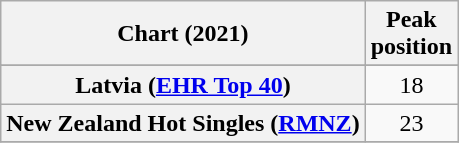<table class="wikitable sortable plainrowheaders" style="text-align:center">
<tr>
<th scope="col">Chart (2021)</th>
<th scope="col">Peak<br>position</th>
</tr>
<tr>
</tr>
<tr>
<th scope="row">Latvia (<a href='#'>EHR Top 40</a>)</th>
<td>18</td>
</tr>
<tr>
<th scope=row>New Zealand Hot Singles (<a href='#'>RMNZ</a>)</th>
<td>23</td>
</tr>
<tr>
</tr>
</table>
